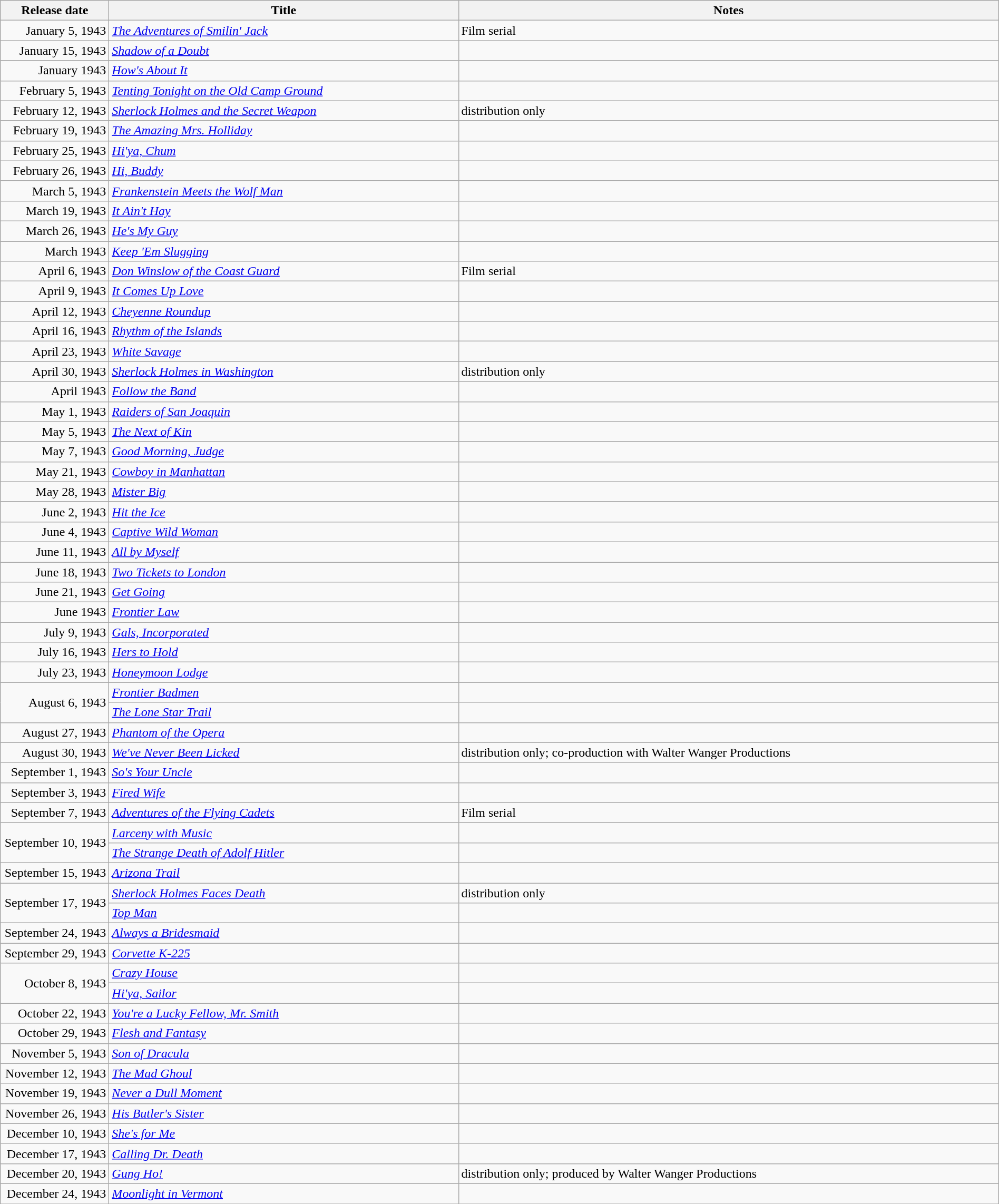<table class="wikitable sortable" style="width:100%;">
<tr>
<th scope="col" style="width:130px;">Release date</th>
<th>Title</th>
<th>Notes</th>
</tr>
<tr>
<td style="text-align:right;">January 5, 1943</td>
<td><em><a href='#'>The Adventures of Smilin' Jack</a></em></td>
<td>Film serial</td>
</tr>
<tr>
<td style="text-align:right;">January 15, 1943</td>
<td><em><a href='#'>Shadow of a Doubt</a></em></td>
<td></td>
</tr>
<tr>
<td style="text-align:right;">January 1943</td>
<td><em><a href='#'>How's About It</a></em></td>
<td></td>
</tr>
<tr>
<td style="text-align:right;">February 5, 1943</td>
<td><em><a href='#'>Tenting Tonight on the Old Camp Ground</a></em></td>
<td></td>
</tr>
<tr>
<td style="text-align:right;">February 12, 1943</td>
<td><em><a href='#'>Sherlock Holmes and the Secret Weapon</a></em></td>
<td>distribution only</td>
</tr>
<tr>
<td style="text-align:right;">February 19, 1943</td>
<td><em><a href='#'>The Amazing Mrs. Holliday</a></em></td>
<td></td>
</tr>
<tr>
<td style="text-align:right;">February 25, 1943</td>
<td><em><a href='#'>Hi'ya, Chum</a></em></td>
<td></td>
</tr>
<tr>
<td style="text-align:right;">February 26, 1943</td>
<td><em><a href='#'>Hi, Buddy</a></em></td>
<td></td>
</tr>
<tr>
<td style="text-align:right;">March 5, 1943</td>
<td><em><a href='#'>Frankenstein Meets the Wolf Man</a></em></td>
<td></td>
</tr>
<tr>
<td style="text-align:right;">March 19, 1943</td>
<td><em><a href='#'>It Ain't Hay</a></em></td>
<td></td>
</tr>
<tr>
<td style="text-align:right;">March 26, 1943</td>
<td><em><a href='#'>He's My Guy</a></em></td>
<td></td>
</tr>
<tr>
<td style="text-align:right;">March 1943</td>
<td><em><a href='#'>Keep 'Em Slugging</a></em></td>
<td></td>
</tr>
<tr>
<td style="text-align:right;">April 6, 1943</td>
<td><em><a href='#'>Don Winslow of the Coast Guard</a></em></td>
<td>Film serial</td>
</tr>
<tr>
<td style="text-align:right;">April 9, 1943</td>
<td><em><a href='#'>It Comes Up Love</a></em></td>
<td></td>
</tr>
<tr>
<td style="text-align:right;">April 12, 1943</td>
<td><em><a href='#'>Cheyenne Roundup</a></em></td>
<td></td>
</tr>
<tr>
<td style="text-align:right;">April 16, 1943</td>
<td><em><a href='#'>Rhythm of the Islands</a></em></td>
<td></td>
</tr>
<tr>
<td style="text-align:right;">April 23, 1943</td>
<td><em><a href='#'>White Savage</a></em></td>
<td></td>
</tr>
<tr>
<td style="text-align:right;">April 30, 1943</td>
<td><em><a href='#'>Sherlock Holmes in Washington</a></em></td>
<td>distribution only</td>
</tr>
<tr>
<td style="text-align:right;">April 1943</td>
<td><em><a href='#'>Follow the Band</a></em></td>
<td></td>
</tr>
<tr>
<td style="text-align:right;">May 1, 1943</td>
<td><em><a href='#'>Raiders of San Joaquin</a></em></td>
<td></td>
</tr>
<tr>
<td style="text-align:right;">May 5, 1943</td>
<td><em><a href='#'>The Next of Kin</a></em></td>
<td></td>
</tr>
<tr>
<td style="text-align:right;">May 7, 1943</td>
<td><em><a href='#'>Good Morning, Judge</a></em></td>
<td></td>
</tr>
<tr>
<td style="text-align:right;">May 21, 1943</td>
<td><em><a href='#'>Cowboy in Manhattan</a></em></td>
<td></td>
</tr>
<tr>
<td style="text-align:right;">May 28, 1943</td>
<td><em><a href='#'>Mister Big</a></em></td>
<td></td>
</tr>
<tr>
<td style="text-align:right;">June 2, 1943</td>
<td><em><a href='#'>Hit the Ice</a></em></td>
<td></td>
</tr>
<tr>
<td style="text-align:right;">June 4, 1943</td>
<td><em><a href='#'>Captive Wild Woman</a></em></td>
<td></td>
</tr>
<tr>
<td style="text-align:right;">June 11, 1943</td>
<td><em><a href='#'>All by Myself</a></em></td>
<td></td>
</tr>
<tr>
<td style="text-align:right;">June 18, 1943</td>
<td><em><a href='#'>Two Tickets to London</a></em></td>
<td></td>
</tr>
<tr>
<td style="text-align:right;">June 21, 1943</td>
<td><em><a href='#'>Get Going</a></em></td>
<td></td>
</tr>
<tr>
<td style="text-align:right;">June 1943</td>
<td><em><a href='#'>Frontier Law</a></em></td>
<td></td>
</tr>
<tr>
<td style="text-align:right;">July 9, 1943</td>
<td><em><a href='#'>Gals, Incorporated</a></em></td>
<td></td>
</tr>
<tr>
<td style="text-align:right;">July 16, 1943</td>
<td><em><a href='#'>Hers to Hold</a></em></td>
<td></td>
</tr>
<tr>
<td style="text-align:right;">July 23, 1943</td>
<td><em><a href='#'>Honeymoon Lodge</a></em></td>
<td></td>
</tr>
<tr>
<td style="text-align:right;" rowspan="2">August 6, 1943</td>
<td><em><a href='#'>Frontier Badmen</a></em></td>
<td></td>
</tr>
<tr>
<td><em><a href='#'>The Lone Star Trail</a></em></td>
<td></td>
</tr>
<tr>
<td style="text-align:right;">August 27, 1943</td>
<td><em><a href='#'>Phantom of the Opera</a></em></td>
<td></td>
</tr>
<tr>
<td style="text-align:right;">August 30, 1943</td>
<td><em><a href='#'>We've Never Been Licked</a></em></td>
<td>distribution only; co-production with Walter Wanger Productions</td>
</tr>
<tr>
<td style="text-align:right;">September 1, 1943</td>
<td><em><a href='#'>So's Your Uncle</a></em></td>
<td></td>
</tr>
<tr>
<td style="text-align:right;">September 3, 1943</td>
<td><em><a href='#'>Fired Wife</a></em></td>
<td></td>
</tr>
<tr>
<td style="text-align:right;">September 7, 1943</td>
<td><em><a href='#'>Adventures of the Flying Cadets</a></em></td>
<td>Film serial</td>
</tr>
<tr>
<td style="text-align:right;" rowspan="2">September 10, 1943</td>
<td><em><a href='#'>Larceny with Music</a></em></td>
<td></td>
</tr>
<tr>
<td><em><a href='#'>The Strange Death of Adolf Hitler</a></em></td>
<td></td>
</tr>
<tr>
<td style="text-align:right;">September 15, 1943</td>
<td><em><a href='#'>Arizona Trail</a></em></td>
<td></td>
</tr>
<tr>
<td style="text-align:right;" rowspan="2">September 17, 1943</td>
<td><em><a href='#'>Sherlock Holmes Faces Death</a></em></td>
<td>distribution only</td>
</tr>
<tr>
<td><em><a href='#'>Top Man</a></em></td>
<td></td>
</tr>
<tr>
<td style="text-align:right;">September 24, 1943</td>
<td><em><a href='#'>Always a Bridesmaid</a></em></td>
<td></td>
</tr>
<tr>
<td style="text-align:right;">September 29, 1943</td>
<td><em><a href='#'>Corvette K-225</a></em></td>
<td></td>
</tr>
<tr>
<td style="text-align:right;" rowspan="2">October 8, 1943</td>
<td><em><a href='#'>Crazy House</a></em></td>
<td></td>
</tr>
<tr>
<td><em><a href='#'>Hi'ya, Sailor</a></em></td>
<td></td>
</tr>
<tr>
<td style="text-align:right;">October 22, 1943</td>
<td><em><a href='#'>You're a Lucky Fellow, Mr. Smith</a></em></td>
<td></td>
</tr>
<tr>
<td style="text-align:right;">October 29, 1943</td>
<td><em><a href='#'>Flesh and Fantasy</a></em></td>
<td></td>
</tr>
<tr>
<td style="text-align:right;">November 5, 1943</td>
<td><em><a href='#'>Son of Dracula</a></em></td>
<td></td>
</tr>
<tr>
<td style="text-align:right;">November 12, 1943</td>
<td><em><a href='#'>The Mad Ghoul</a></em></td>
<td></td>
</tr>
<tr>
<td style="text-align:right;">November 19, 1943</td>
<td><em><a href='#'>Never a Dull Moment</a></em></td>
<td></td>
</tr>
<tr>
<td style="text-align:right;">November 26, 1943</td>
<td><em><a href='#'>His Butler's Sister</a></em></td>
<td></td>
</tr>
<tr>
<td style="text-align:right;">December 10, 1943</td>
<td><em><a href='#'>She's for Me</a></em></td>
<td></td>
</tr>
<tr>
<td style="text-align:right;">December 17, 1943</td>
<td><em><a href='#'>Calling Dr. Death</a></em></td>
<td></td>
</tr>
<tr>
<td style="text-align:right;">December 20, 1943</td>
<td><em><a href='#'>Gung Ho!</a></em></td>
<td>distribution only; produced by Walter Wanger Productions</td>
</tr>
<tr>
<td style="text-align:right;">December 24, 1943</td>
<td><em><a href='#'>Moonlight in Vermont</a></em></td>
<td></td>
</tr>
<tr>
</tr>
</table>
